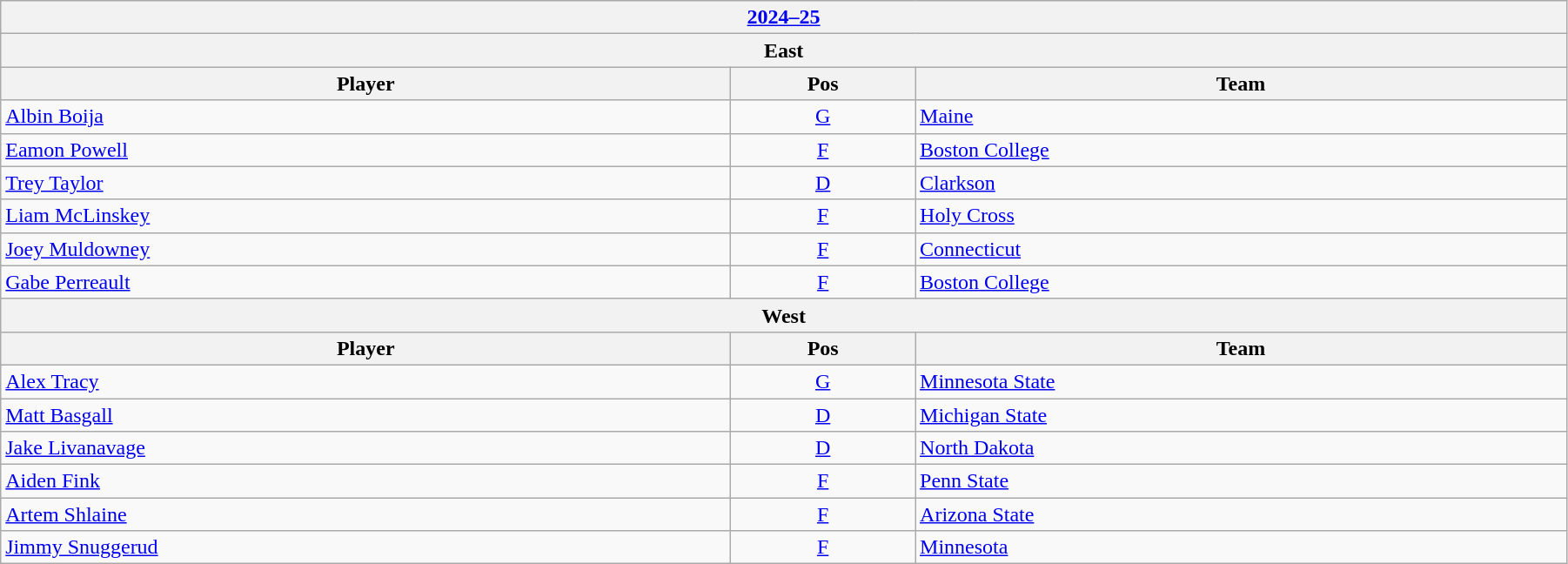<table class="wikitable" width=95%>
<tr>
<th colspan=3><a href='#'>2024–25</a></th>
</tr>
<tr>
<th colspan=3><strong>East</strong></th>
</tr>
<tr>
<th>Player</th>
<th>Pos</th>
<th>Team</th>
</tr>
<tr>
<td><a href='#'>Albin Boija</a></td>
<td style="text-align:center;"><a href='#'>G</a></td>
<td><a href='#'>Maine</a></td>
</tr>
<tr>
<td><a href='#'>Eamon Powell</a></td>
<td style="text-align:center;"><a href='#'>F</a></td>
<td><a href='#'>Boston College</a></td>
</tr>
<tr>
<td><a href='#'>Trey Taylor</a></td>
<td style="text-align:center;"><a href='#'>D</a></td>
<td><a href='#'>Clarkson</a></td>
</tr>
<tr>
<td><a href='#'>Liam McLinskey</a></td>
<td style="text-align:center;"><a href='#'>F</a></td>
<td><a href='#'>Holy Cross</a></td>
</tr>
<tr>
<td><a href='#'>Joey Muldowney</a></td>
<td style="text-align:center;"><a href='#'>F</a></td>
<td><a href='#'>Connecticut</a></td>
</tr>
<tr>
<td><a href='#'>Gabe Perreault</a></td>
<td style="text-align:center;"><a href='#'>F</a></td>
<td><a href='#'>Boston College</a></td>
</tr>
<tr>
<th colspan=3><strong>West</strong></th>
</tr>
<tr>
<th>Player</th>
<th>Pos</th>
<th>Team</th>
</tr>
<tr>
<td><a href='#'>Alex Tracy</a></td>
<td style="text-align:center;"><a href='#'>G</a></td>
<td><a href='#'>Minnesota State</a></td>
</tr>
<tr>
<td><a href='#'>Matt Basgall</a></td>
<td style="text-align:center;"><a href='#'>D</a></td>
<td><a href='#'>Michigan State</a></td>
</tr>
<tr>
<td><a href='#'>Jake Livanavage</a></td>
<td style="text-align:center;"><a href='#'>D</a></td>
<td><a href='#'>North Dakota</a></td>
</tr>
<tr>
<td><a href='#'>Aiden Fink</a></td>
<td style="text-align:center;"><a href='#'>F</a></td>
<td><a href='#'>Penn State</a></td>
</tr>
<tr>
<td><a href='#'>Artem Shlaine</a></td>
<td style="text-align:center;"><a href='#'>F</a></td>
<td><a href='#'>Arizona State</a></td>
</tr>
<tr>
<td><a href='#'>Jimmy Snuggerud</a></td>
<td style="text-align:center;"><a href='#'>F</a></td>
<td><a href='#'>Minnesota</a></td>
</tr>
</table>
